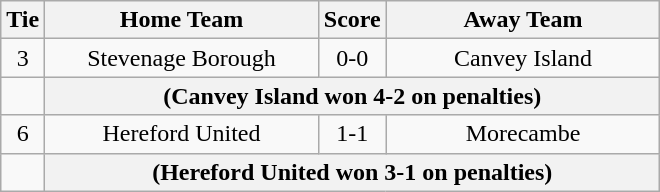<table class="wikitable" style="text-align:center;">
<tr>
<th width=20>Tie</th>
<th width=175>Home Team</th>
<th width=20>Score</th>
<th width=175>Away Team</th>
</tr>
<tr>
<td>3</td>
<td>Stevenage Borough</td>
<td>0-0</td>
<td>Canvey Island</td>
</tr>
<tr>
<td></td>
<th colspan="5">(Canvey Island won 4-2 on penalties)</th>
</tr>
<tr>
<td>6</td>
<td>Hereford United</td>
<td>1-1</td>
<td>Morecambe</td>
</tr>
<tr>
<td></td>
<th colspan="5">(Hereford United won 3-1 on penalties)</th>
</tr>
</table>
